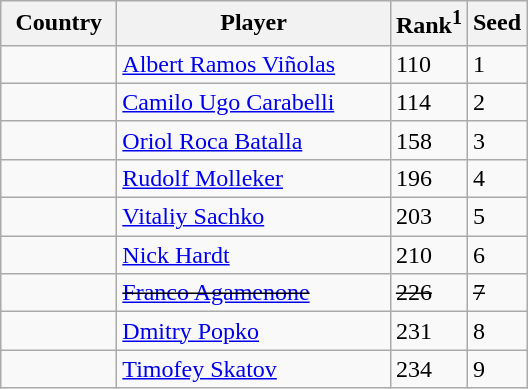<table class="sortable wikitable">
<tr>
<th width="70">Country</th>
<th width="175">Player</th>
<th>Rank<sup>1</sup></th>
<th>Seed</th>
</tr>
<tr>
<td></td>
<td><a href='#'>Albert Ramos Viñolas</a></td>
<td>110</td>
<td>1</td>
</tr>
<tr>
<td></td>
<td><a href='#'>Camilo Ugo Carabelli</a></td>
<td>114</td>
<td>2</td>
</tr>
<tr>
<td></td>
<td><a href='#'>Oriol Roca Batalla</a></td>
<td>158</td>
<td>3</td>
</tr>
<tr>
<td></td>
<td><a href='#'>Rudolf Molleker</a></td>
<td>196</td>
<td>4</td>
</tr>
<tr>
<td></td>
<td><a href='#'>Vitaliy Sachko</a></td>
<td>203</td>
<td>5</td>
</tr>
<tr>
<td></td>
<td><a href='#'>Nick Hardt</a></td>
<td>210</td>
<td>6</td>
</tr>
<tr>
<td><s></s></td>
<td><s><a href='#'>Franco Agamenone</a></s></td>
<td><s>226</s></td>
<td><s>7</s></td>
</tr>
<tr>
<td></td>
<td><a href='#'>Dmitry Popko</a></td>
<td>231</td>
<td>8</td>
</tr>
<tr>
<td></td>
<td><a href='#'>Timofey Skatov</a></td>
<td>234</td>
<td>9</td>
</tr>
</table>
